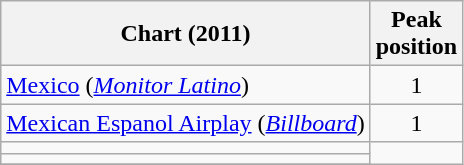<table class="wikitable sortable">
<tr>
<th align="left">Chart (2011)</th>
<th align="left">Peak<br>position</th>
</tr>
<tr>
<td align="left"><a href='#'>Mexico</a> (<em><a href='#'>Monitor Latino</a></em>)</td>
<td align="center">1</td>
</tr>
<tr>
<td align="left"><a href='#'>Mexican Espanol Airplay</a> (<em><a href='#'>Billboard</a></em>)</td>
<td align="center">1</td>
</tr>
<tr>
<td></td>
</tr>
<tr>
<td></td>
</tr>
<tr>
</tr>
</table>
